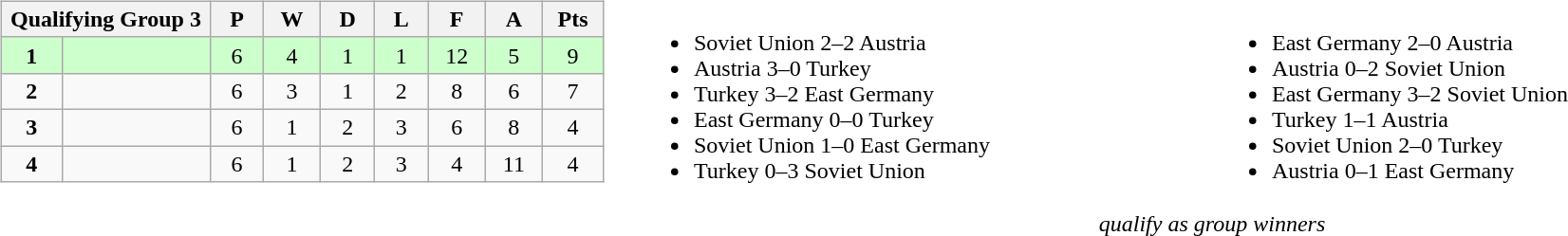<table width=100%>
<tr>
<td valign="top" width="440"><br><table class="wikitable">
<tr>
<th colspan="2">Qualifying Group 3</th>
<th rowspan="1">P</th>
<th rowspan="1">W</th>
<th colspan="1">D</th>
<th colspan="1">L</th>
<th colspan="1">F</th>
<th colspan="1">A</th>
<th colspan="1">Pts</th>
</tr>
<tr style="background:#ccffcc;">
<td align=center width="50"><strong>1</strong></td>
<td width="150"><strong></strong></td>
<td align=center width="50">6</td>
<td align=center width="50">4</td>
<td align=center width="50">1</td>
<td align=center width="50">1</td>
<td align=center width="50">12</td>
<td align=center width="50">5</td>
<td align=center width="50">9</td>
</tr>
<tr>
<td align=center><strong>2</strong></td>
<td></td>
<td align=center>6</td>
<td align=center>3</td>
<td align=center>1</td>
<td align=center>2</td>
<td align=center>8</td>
<td align=center>6</td>
<td align=center>7</td>
</tr>
<tr>
<td align=center><strong>3</strong></td>
<td></td>
<td align=center>6</td>
<td align=center>1</td>
<td align=center>2</td>
<td align=center>3</td>
<td align=center>6</td>
<td align=center>8</td>
<td align=center>4</td>
</tr>
<tr>
<td align=center><strong>4</strong></td>
<td></td>
<td align=center>6</td>
<td align=center>1</td>
<td align=center>2</td>
<td align=center>3</td>
<td align=center>4</td>
<td align=center>11</td>
<td align=center>4</td>
</tr>
</table>
</td>
<td valign="middle" align="center"><br><table width=100%>
<tr>
<td valign="middle" align=left width=50%><br><ul><li>Soviet Union 2–2 Austria</li><li>Austria 3–0 Turkey</li><li>Turkey 3–2 East Germany</li><li>East Germany 0–0 Turkey</li><li>Soviet Union 1–0 East Germany</li><li>Turkey 0–3 Soviet Union</li></ul></td>
<td valign="middle" align=left width=50%><br><ul><li>East Germany 2–0 Austria</li><li>Austria 0–2 Soviet Union</li><li>East Germany 3–2 Soviet Union</li><li>Turkey 1–1 Austria</li><li>Soviet Union 2–0 Turkey</li><li>Austria 0–1 East Germany</li></ul></td>
</tr>
</table>
<em> qualify as group winners</em></td>
</tr>
</table>
